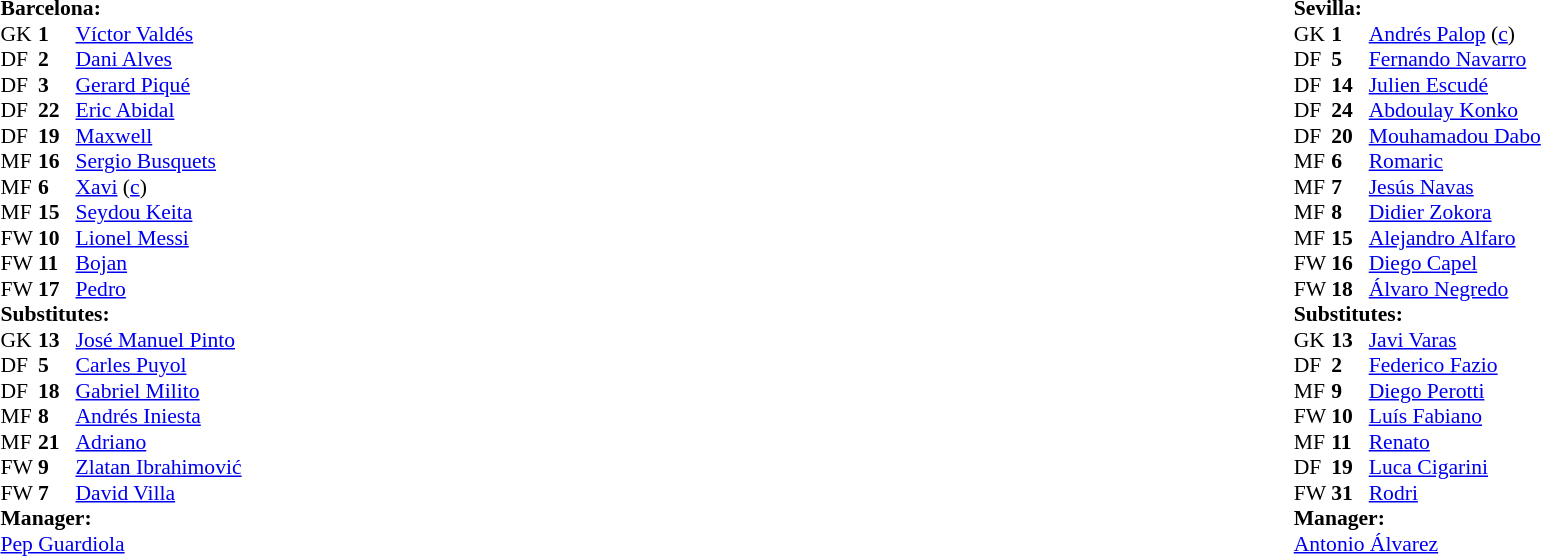<table width="100%">
<tr>
<td valign="top" width="50%"><br><table style="font-size: 90%" cellspacing="0" cellpadding="0">
<tr>
<td colspan="4"><strong>Barcelona:</strong></td>
</tr>
<tr>
<th width=25></th>
<th width=25></th>
</tr>
<tr>
<td>GK</td>
<td><strong>1</strong></td>
<td> <a href='#'>Víctor Valdés</a></td>
</tr>
<tr>
<td>DF</td>
<td><strong>2</strong></td>
<td> <a href='#'>Dani Alves</a></td>
</tr>
<tr>
<td>DF</td>
<td><strong>3</strong></td>
<td> <a href='#'>Gerard Piqué</a></td>
<td></td>
</tr>
<tr>
<td>DF</td>
<td><strong>22</strong></td>
<td> <a href='#'>Eric Abidal</a></td>
</tr>
<tr>
<td>DF</td>
<td><strong>19</strong></td>
<td> <a href='#'>Maxwell</a></td>
</tr>
<tr>
<td>MF</td>
<td><strong>16</strong></td>
<td> <a href='#'>Sergio Busquets</a></td>
</tr>
<tr>
<td>MF</td>
<td><strong>6</strong></td>
<td> <a href='#'>Xavi</a> (<a href='#'>c</a>)</td>
<td></td>
<td></td>
</tr>
<tr>
<td>MF</td>
<td><strong>15</strong></td>
<td> <a href='#'>Seydou Keita</a></td>
</tr>
<tr>
<td>FW</td>
<td><strong>10</strong></td>
<td> <a href='#'>Lionel Messi</a></td>
<td></td>
<td></td>
</tr>
<tr>
<td>FW</td>
<td><strong>11</strong></td>
<td> <a href='#'>Bojan</a></td>
<td></td>
<td></td>
</tr>
<tr>
<td>FW</td>
<td><strong>17</strong></td>
<td> <a href='#'>Pedro</a></td>
<td></td>
<td></td>
</tr>
<tr>
<td colspan=3><strong>Substitutes:</strong></td>
</tr>
<tr>
<td>GK</td>
<td><strong>13</strong></td>
<td> <a href='#'>José Manuel Pinto</a></td>
</tr>
<tr>
<td>DF</td>
<td><strong>5</strong></td>
<td> <a href='#'>Carles Puyol</a></td>
</tr>
<tr>
<td>DF</td>
<td><strong>18</strong></td>
<td> <a href='#'>Gabriel Milito</a></td>
</tr>
<tr>
<td>MF</td>
<td><strong>8</strong></td>
<td> <a href='#'>Andrés Iniesta</a></td>
<td></td>
<td></td>
</tr>
<tr>
<td>MF</td>
<td><strong>21</strong></td>
<td> <a href='#'>Adriano</a></td>
<td></td>
<td></td>
</tr>
<tr>
<td>FW</td>
<td><strong>9</strong></td>
<td> <a href='#'>Zlatan Ibrahimović</a></td>
</tr>
<tr>
<td>FW</td>
<td><strong>7</strong></td>
<td> <a href='#'>David Villa</a></td>
<td></td>
<td></td>
</tr>
<tr>
<td colspan=3><strong>Manager:</strong></td>
</tr>
<tr>
<td colspan=4> <a href='#'>Pep Guardiola</a></td>
</tr>
</table>
</td>
<td valign="top" width="50%"><br><table style="font-size: 90%" cellspacing="0" cellpadding="0" align=center>
<tr>
<td colspan=4><strong>Sevilla:</strong></td>
</tr>
<tr>
<th width=25></th>
<th width=25></th>
</tr>
<tr>
<th width=25></th>
<th width=25></th>
</tr>
<tr>
<td>GK</td>
<td><strong>1</strong></td>
<td> <a href='#'>Andrés Palop</a> (<a href='#'>c</a>)</td>
</tr>
<tr>
<td>DF</td>
<td><strong>5</strong></td>
<td> <a href='#'>Fernando Navarro</a></td>
</tr>
<tr>
<td>DF</td>
<td><strong>14</strong></td>
<td> <a href='#'>Julien Escudé</a></td>
</tr>
<tr>
<td>DF</td>
<td><strong>24</strong></td>
<td> <a href='#'>Abdoulay Konko</a></td>
<td></td>
<td></td>
</tr>
<tr>
<td>DF</td>
<td><strong>20</strong></td>
<td> <a href='#'>Mouhamadou Dabo</a></td>
</tr>
<tr>
<td>MF</td>
<td><strong>6</strong></td>
<td> <a href='#'>Romaric</a></td>
<td></td>
<td></td>
</tr>
<tr>
<td>MF</td>
<td><strong>7</strong></td>
<td> <a href='#'>Jesús Navas</a></td>
</tr>
<tr>
<td>MF</td>
<td><strong>8</strong></td>
<td> <a href='#'>Didier Zokora</a></td>
</tr>
<tr>
<td>MF</td>
<td><strong>15</strong></td>
<td> <a href='#'>Alejandro Alfaro</a></td>
<td></td>
<td></td>
</tr>
<tr>
<td>FW</td>
<td><strong>16</strong></td>
<td> <a href='#'>Diego Capel</a></td>
<td></td>
<td></td>
</tr>
<tr>
<td>FW</td>
<td><strong>18</strong></td>
<td> <a href='#'>Álvaro Negredo</a></td>
</tr>
<tr>
<td colspan=3><strong>Substitutes:</strong></td>
</tr>
<tr>
<td>GK</td>
<td><strong>13</strong></td>
<td> <a href='#'>Javi Varas</a></td>
</tr>
<tr>
<td>DF</td>
<td><strong>2</strong></td>
<td> <a href='#'>Federico Fazio</a></td>
</tr>
<tr>
<td>MF</td>
<td><strong>9</strong></td>
<td> <a href='#'>Diego Perotti</a></td>
<td></td>
<td></td>
</tr>
<tr>
<td>FW</td>
<td><strong>10</strong></td>
<td> <a href='#'>Luís Fabiano</a></td>
<td></td>
<td></td>
</tr>
<tr>
<td>MF</td>
<td><strong>11</strong></td>
<td> <a href='#'>Renato</a></td>
</tr>
<tr>
<td>DF</td>
<td><strong>19</strong></td>
<td> <a href='#'>Luca Cigarini</a></td>
<td></td>
<td></td>
</tr>
<tr>
<td>FW</td>
<td><strong>31</strong></td>
<td> <a href='#'>Rodri</a></td>
</tr>
<tr>
<td colspan=3><strong>Manager:</strong></td>
</tr>
<tr>
<td colspan=4> <a href='#'>Antonio Álvarez</a></td>
</tr>
<tr>
</tr>
</table>
</td>
</tr>
</table>
